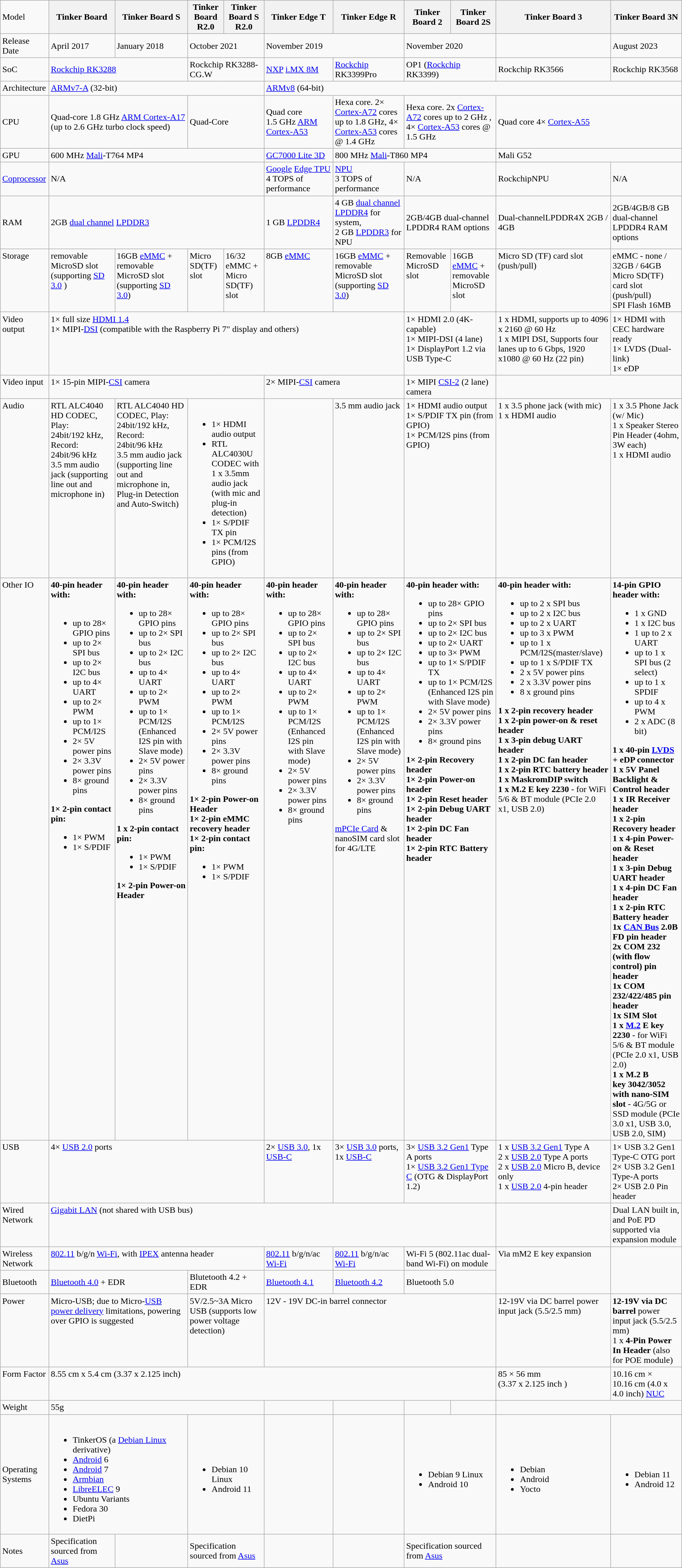<table class="wikitable toptextcells">
<tr>
<td>Model</td>
<th>Tinker Board</th>
<th>Tinker Board S</th>
<th>Tinker Board R2.0</th>
<th>Tinker Board S R2.0</th>
<th>Tinker Edge T</th>
<th>Tinker Edge R</th>
<th>Tinker Board 2</th>
<th>Tinker Board 2S</th>
<th>Tinker Board 3</th>
<th>Tinker Board 3N</th>
</tr>
<tr>
<td>Release Date</td>
<td>April 2017</td>
<td>January 2018</td>
<td colspan="2">October 2021</td>
<td colspan="2">November 2019</td>
<td colspan="2">November 2020</td>
<td></td>
<td>August 2023</td>
</tr>
<tr>
<td>SoC</td>
<td colspan="2"><a href='#'>Rockchip RK3288</a></td>
<td colspan="2">Rockchip RK3288-CG.W</td>
<td><a href='#'>NXP</a> <a href='#'>i.MX 8M</a></td>
<td><a href='#'>Rockchip</a> RK3399Pro</td>
<td colspan="2">OP1 (<a href='#'>Rockchip</a> RK3399)</td>
<td>Rockchip RK3566</td>
<td>Rockchip RK3568</td>
</tr>
<tr>
<td>Architecture</td>
<td colspan="4"><a href='#'>ARMv7-A</a> (32-bit)</td>
<td colspan="6"><a href='#'>ARMv8</a> (64-bit)</td>
</tr>
<tr>
<td>CPU</td>
<td colspan="2">Quad-core 1.8 GHz <a href='#'>ARM Cortex-A17</a> (up to 2.6 GHz turbo clock speed)</td>
<td colspan="2">Quad-Core</td>
<td>Quad core 1.5 GHz <a href='#'>ARM Cortex-A53</a></td>
<td>Hexa core. 2× <a href='#'>Cortex-A72</a> cores up to 1.8 GHz, 4× <a href='#'>Cortex-A53</a> cores @ 1.4 GHz</td>
<td colspan="2">Hexa core. 2x <a href='#'>Cortex-A72</a> cores up to 2 GHz , 4× <a href='#'>Cortex-A53</a> cores @ 1.5 GHz</td>
<td colspan="2">Quad core 4× <a href='#'>Cortex-A55</a></td>
</tr>
<tr>
<td>GPU</td>
<td colspan="4">600 MHz <a href='#'>Mali</a>-T764 MP4</td>
<td><a href='#'>GC7000 Lite 3D</a></td>
<td colspan="3">800 MHz <a href='#'>Mali</a>-T860 MP4</td>
<td colspan="2">Mali G52</td>
</tr>
<tr>
<td><a href='#'>Coprocessor</a></td>
<td colspan="4">N/A</td>
<td><a href='#'>Google</a> <a href='#'>Edge TPU</a><br>4 TOPS of performance</td>
<td><a href='#'>NPU</a><br>3 TOPS of performance</td>
<td colspan="2">N/A</td>
<td>RockchipNPU</td>
<td>N/A</td>
</tr>
<tr>
<td>RAM</td>
<td colspan="4">2GB <a href='#'>dual channel</a> <a href='#'>LPDDR3</a></td>
<td>1 GB <a href='#'>LPDDR4</a></td>
<td>4 GB <a href='#'>dual channel</a> <a href='#'>LPDDR4</a> for system,<br>2 GB <a href='#'>LPDDR3</a> for NPU</td>
<td colspan="2">2GB/4GB dual-channel LPDDR4 RAM options</td>
<td>Dual-channelLPDDR4X 2GB / 4GB</td>
<td>2GB/4GB/8 GB dual-channel LPDDR4 RAM options</td>
</tr>
<tr style="vertical-align:top">
<td>Storage</td>
<td>removable MicroSD slot (supporting <a href='#'>SD 3.0</a> )</td>
<td>16GB <a href='#'>eMMC</a> + removable MicroSD slot (supporting <a href='#'>SD 3.0</a>)</td>
<td>Micro SD(TF) slot</td>
<td>16/32 eMMC + Micro SD(TF) slot</td>
<td>8GB <a href='#'>eMMC</a></td>
<td>16GB <a href='#'>eMMC</a> + removable MicroSD slot (supporting <a href='#'>SD 3.0</a>)</td>
<td>Removable MicroSD slot</td>
<td>16GB <a href='#'>eMMC</a> + removable MicroSD slot</td>
<td>Micro SD (TF) card slot (push/pull)</td>
<td>eMMC - none / 32GB / 64GB<br>Micro SD(TF) card slot (push/pull)<br>SPI Flash 16MB</td>
</tr>
<tr style="vertical-align:top">
<td>Video output</td>
<td colspan="6">1× full size <a href='#'>HDMI 1.4</a><br>1× MIPI-<a href='#'>DSI</a> (compatible with the Raspberry Pi 7" display and others)</td>
<td colspan="2">1× HDMI 2.0 (4K-capable)<br>1× MIPI-DSI (4 lane)<br>1×  DisplayPort 1.2 via USB Type-C</td>
<td>1 x HDMI, supports up to 4096 x 2160 @ 60 Hz<br>1 x MIPI DSI, Supports four lanes up to 6 Gbps, 1920 x1080 @ 60 Hz (22 pin)</td>
<td>1× HDMI with CEC hardware ready<br>1× LVDS (Dual-link)<br>1× eDP</td>
</tr>
<tr style="vertical-align:top">
<td>Video input</td>
<td colspan="4">1× 15-pin MIPI-<a href='#'>CSI</a> camera</td>
<td colspan="2">2× MIPI-<a href='#'>CSI</a> camera</td>
<td colspan="2">1× MIPI <a href='#'>CSI-2</a> (2 lane) camera</td>
</tr>
<tr style="vertical-align:top">
<td>Audio</td>
<td>RTL ALC4040 HD CODEC, Play: 24bit/192 kHz, Record: 24bit/96 kHz<br>3.5 mm audio jack (supporting line out and microphone in)</td>
<td>RTL ALC4040 HD CODEC, Play: 24bit/192 kHz, Record: 24bit/96 kHz<br>3.5 mm audio jack (supporting line out and microphone in, Plug-in Detection and Auto-Switch)</td>
<td colspan="2"><br><ul><li>1× HDMI audio output</li><li>RTL ALC4030U CODEC with 1 x 3.5mm audio jack (with mic and plug-in detection)</li><li>1× S/PDIF TX pin</li><li>1× PCM/I2S pins (from GPIO)</li></ul></td>
<td></td>
<td>3.5 mm audio jack</td>
<td colspan="2">1× HDMI audio output<br>1× S/PDIF TX pin (from GPIO)<br>1× PCM/I2S pins (from GPIO)</td>
<td>1 x 3.5 phone jack (with mic)<br>1 x HDMI audio</td>
<td>1 x 3.5 Phone Jack (w/ Mic)<br>1 x Speaker Stereo Pin Header (4ohm, 3W each)<br>1 x HDMI audio</td>
</tr>
<tr style="vertical-align:top">
<td>Other IO</td>
<td><strong>40-pin header with:</strong><br><br><ul><li>up to 28× GPIO pins</li><li>up to 2× SPI bus</li><li>up to 2× I2C bus</li><li>up to 4× UART</li><li>up to 2× PWM</li><li>up to 1× PCM/I2S</li><li>2× 5V power pins</li><li>2× 3.3V power pins</li><li>8× ground pins</li></ul><strong>1× 2-pin contact pin:</strong><br><ul><li>1× PWM</li><li>1× S/PDIF</li></ul></td>
<td><strong>40-pin header with:</strong><br><ul><li>up to 28× GPIO pins</li><li>up to 2× SPI bus</li><li>up to 2× I2C bus</li><li>up to 4× UART</li><li>up to 2× PWM</li><li>up to 1× PCM/I2S (Enhanced I2S pin with Slave mode)</li><li>2× 5V power pins</li><li>2× 3.3V power pins</li><li>8× ground pins</li></ul><strong>1 x 2-pin contact pin:</strong><ul><li>1× PWM</li><li>1× S/PDIF</li></ul><strong>1× 2-pin Power-on Header</strong></td>
<td colspan="2"><strong>40-pin header with:</strong><br><ul><li>up to 28× GPIO pins</li><li>up to 2× SPI bus</li><li>up to 2× I2C bus</li><li>up to 4× UART</li><li>up to 2× PWM</li><li>up to 1× PCM/I2S</li><li>2× 5V power pins</li><li>2× 3.3V power pins</li><li>8× ground pins</li></ul><strong>1× 2-pin Power-on Header</strong><br><strong>1× 2-pin eMMC recovery header</strong><br><strong>1× 2-pin contact pin:</strong><ul><li>1× PWM</li><li>1× S/PDIF</li></ul></td>
<td><strong>40-pin header with:</strong><br><ul><li>up to 28× GPIO pins</li><li>up to 2× SPI bus</li><li>up to 2× I2C bus</li><li>up to 4× UART</li><li>up to 2× PWM</li><li>up to 1× PCM/I2S (Enhanced I2S pin with Slave mode)</li><li>2× 5V power pins</li><li>2× 3.3V power pins</li><li>8× ground pins</li></ul></td>
<td><strong>40-pin header with:</strong><br><ul><li>up to 28× GPIO pins</li><li>up to 2× SPI bus</li><li>up to 2× I2C bus</li><li>up to 4× UART</li><li>up to 2× PWM</li><li>up to 1× PCM/I2S (Enhanced I2S pin with Slave mode)</li><li>2× 5V power pins</li><li>2× 3.3V power pins</li><li>8× ground pins</li></ul><a href='#'>mPCIe Card</a> & nanoSIM card slot for 4G/LTE</td>
<td colspan="2"><strong>40-pin header with:</strong><br><ul><li>up to 28× GPIO pins</li><li>up to 2× SPI bus</li><li>up to 2× I2C bus</li><li>up to 2× UART</li><li>up to 3× PWM</li><li>up to 1× S/PDIF TX</li><li>up to 1× PCM/I2S (Enhanced I2S pin with Slave mode)</li><li>2× 5V power pins</li><li>2× 3.3V power pins</li><li>8× ground pins</li></ul><strong>1× 2-pin Recovery header</strong><br><strong>1× 2-pin Power-on header</strong><br><strong>1× 2-pin Reset header</strong><br><strong>1× 2-pin Debug UART header</strong><br><strong>1× 2-pin DC Fan header</strong><br><strong>1× 2-pin RTC Battery header</strong></td>
<td><strong>40-pin header with:</strong><br><ul><li>up to 2 x SPI bus</li><li>up to 2 x I2C bus</li><li>up to 2 x UART</li><li>up to 3 x PWM</li><li>up to 1 x PCM/I2S(master/slave)</li><li>up to 1 x S/PDIF TX</li><li>2 x 5V power pins</li><li>2 x 3.3V power pins</li><li>8 x ground pins</li></ul><strong>1 x 2-pin recovery header</strong><br><strong>1 x 2-pin power-on & reset header</strong><br><strong>1 x 3-pin debug UART header</strong><br><strong>1 x 2-pin DC fan header</strong><br><strong>1 x 2-pin RTC battery header</strong><br><strong>1 x MaskromDIP switch</strong><br><strong>1 x M.2 E key 2230</strong> - for WiFi 5/6 & BT module (PCIe 2.0 x1, USB 2.0)</td>
<td><strong>14-pin GPIO header with:</strong><br><ul><li>1 x GND</li><li>1 x I2C bus</li><li>1 up to 2 x UART</li><li>up to 1 x SPI bus (2 select)</li><li>up to 1 x SPDIF</li><li>up to 4 x PWM</li><li>2 x ADC (8 bit)</li></ul><strong>1 x 40-pin <a href='#'>LVDS</a> + eDP connector</strong><br><strong>1 x 5V Panel Backlight & Control header</strong><br><strong>1 x IR Receiver header</strong><br><strong>1 x 2-pin Recovery header</strong><br><strong>1 x 4-pin Power-on & Reset header</strong><br><strong>1 x 3-pin Debug UART header</strong><br><strong>1 x 4-pin DC Fan header</strong><br><strong>1 x 2-pin RTC Battery header</strong><br><strong>1x <a href='#'>CAN Bus</a> 2.0B FD pin header</strong><br><strong>2x COM 232 (with flow control) pin header</strong><br><strong>1x COM 232/422/485 pin header</strong><br><strong>1x SIM Slot</strong><br><strong>1 x <a href='#'>M.2</a> E key 2230</strong> - for WiFi 5/6 & BT module (PCIe 2.0 x1, USB 2.0)<br><strong>1 x M.2 B</strong><br><strong>key 3042/3052 with nano-SIM slot</strong> - 4G/5G or SSD module (PCIe 3.0 x1, USB 3.0, USB 2.0, SIM)</td>
</tr>
<tr style="vertical-align:top">
<td>USB</td>
<td colspan="4">4× <a href='#'>USB 2.0</a> ports</td>
<td>2× <a href='#'>USB 3.0</a>, 1x <a href='#'>USB-C</a></td>
<td>3× <a href='#'>USB 3.0</a> ports, 1x <a href='#'>USB-C</a></td>
<td colspan="2">3× <a href='#'>USB 3.2 Gen1</a> Type A ports<br>1× <a href='#'>USB 3.2 Gen1 Type C</a> (OTG & DisplayPort 1.2)</td>
<td>1 x <a href='#'>USB 3.2 Gen1</a> Type A<br>2 x <a href='#'>USB 2.0</a> Type A ports<br>2 x <a href='#'>USB 2.0</a> Micro B, device only<br>1 x <a href='#'>USB 2.0</a> 4-pin header</td>
<td>1× USB 3.2 Gen1 Type-C OTG port<br>2× USB 3.2 Gen1 Type-A ports<br>2× USB 2.0 Pin header</td>
</tr>
<tr style="vertical-align:top">
<td>Wired<br>Network</td>
<td colspan="8"><a href='#'>Gigabit LAN</a> (not shared with USB bus)</td>
<td></td>
<td>Dual LAN built in, and PoE PD supported via expansion module</td>
</tr>
<tr style="vertical-align:top">
<td>Wireless<br>Network</td>
<td colspan="4"><a href='#'>802.11</a> b/g/n <a href='#'>Wi-Fi</a>, with <a href='#'>IPEX</a> antenna header</td>
<td><a href='#'>802.11</a> b/g/n/ac <a href='#'>Wi-Fi</a></td>
<td><a href='#'>802.11</a> b/g/n/ac <a href='#'>Wi-Fi</a></td>
<td colspan="2">Wi-Fi 5 (802.11ac dual-band Wi-Fi) on module</td>
<td rowspan="2">Via mM2 E key expansion</td>
</tr>
<tr>
<td>Bluetooth</td>
<td colspan="2"><a href='#'>Bluetooth 4.0</a> + EDR</td>
<td colspan="2">Blutetooth 4.2 + EDR</td>
<td><a href='#'>Bluetooth 4.1</a></td>
<td><a href='#'>Bluetooth 4.2</a></td>
<td colspan="2">Bluetooth 5.0</td>
</tr>
<tr style="vertical-align:top">
<td>Power</td>
<td colspan="2">Micro-USB; due to Micro-<a href='#'>USB power delivery</a> limitations, powering over GPIO is suggested </td>
<td colspan="2">5V/2.5~3A Micro USB (supports low power voltage detection)</td>
<td colspan="4">12V - 19V DC-in barrel connector</td>
<td>12-19V via DC barrel power input jack (5.5/2.5 mm)</td>
<td><strong>12-19V via DC barrel</strong> power input jack (5.5/2.5 mm)<br>1 x <strong>4-Pin Power In Header</strong> (also for POE module)</td>
</tr>
<tr style="vertical-align:top">
<td>Form Factor</td>
<td colspan="8">8.55 cm x 5.4 cm (3.37 x 2.125 inch)</td>
<td>85 × 56 mm<br>(3.37 x 2.125 inch )</td>
<td>10.16 cm × 10.16 cm (4.0 x 4.0 inch) <a href='#'>NUC</a></td>
</tr>
<tr>
<td>Weight</td>
<td colspan="4">55g</td>
<td></td>
<td></td>
<td></td>
<td></td>
</tr>
<tr>
<td>Operating Systems</td>
<td colspan="2"><br><ul><li>TinkerOS (a <a href='#'>Debian Linux</a> derivative)</li><li><a href='#'>Android</a> 6</li><li><a href='#'>Android</a> 7</li><li><a href='#'>Armbian</a></li><li><a href='#'>LibreELEC</a> 9</li><li>Ubuntu Variants</li><li>Fedora 30</li><li>DietPi</li></ul></td>
<td colspan="2"><br><ul><li>Debian 10 Linux</li><li>Android 11</li></ul></td>
<td></td>
<td></td>
<td colspan="2"><br><ul><li>Debian 9 Linux</li><li>Android 10</li></ul></td>
<td><br><ul><li>Debian</li><li>Android</li><li>Yocto</li></ul></td>
<td><br><ul><li>Debian 11</li><li>Android 12</li></ul></td>
</tr>
<tr>
<td>Notes</td>
<td>Specification sourced from <a href='#'>Asus</a></td>
<td></td>
<td colspan="2">Specification sourced from <a href='#'>Asus</a></td>
<td></td>
<td></td>
<td colspan="2"> Specification sourced from <a href='#'>Asus</a></td>
<td></td>
<td></td>
</tr>
</table>
